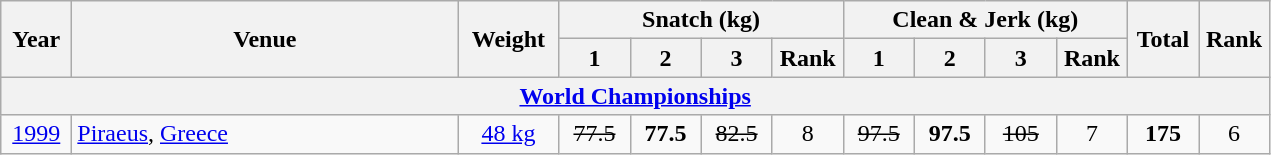<table class = "wikitable" style="text-align:center;">
<tr>
<th rowspan=2 width=40>Year</th>
<th rowspan=2 width=250>Venue</th>
<th rowspan=2 width=60>Weight</th>
<th colspan=4>Snatch (kg)</th>
<th colspan=4>Clean & Jerk (kg)</th>
<th rowspan=2 width=40>Total</th>
<th rowspan=2 width=40>Rank</th>
</tr>
<tr>
<th width=40>1</th>
<th width=40>2</th>
<th width=40>3</th>
<th width=40>Rank</th>
<th width=40>1</th>
<th width=40>2</th>
<th width=40>3</th>
<th width=40>Rank</th>
</tr>
<tr>
<th colspan=13><a href='#'>World Championships</a></th>
</tr>
<tr>
<td><a href='#'>1999</a></td>
<td align=left> <a href='#'>Piraeus</a>, <a href='#'>Greece</a></td>
<td><a href='#'>48 kg</a></td>
<td><s>77.5</s></td>
<td><strong>77.5</strong></td>
<td><s>82.5</s></td>
<td>8</td>
<td><s>97.5</s></td>
<td><strong>97.5</strong></td>
<td><s>105</s></td>
<td>7</td>
<td><strong>175</strong></td>
<td>6</td>
</tr>
</table>
